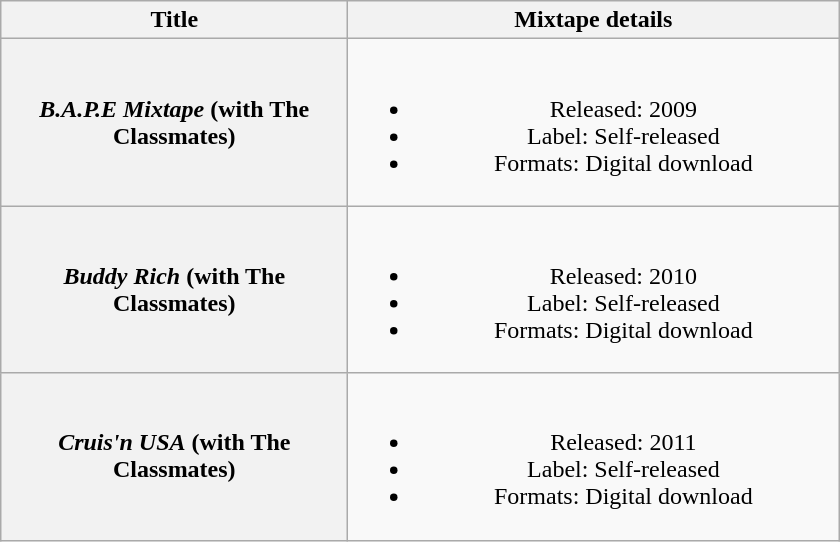<table class="wikitable plainrowheaders" style="text-align:center;">
<tr>
<th scope="col" style="width:14em;">Title</th>
<th scope="col" style="width:20em;">Mixtape details</th>
</tr>
<tr>
<th scope="row"><em>B.A.P.E Mixtape</em> (with The Classmates)</th>
<td><br><ul><li>Released: 2009</li><li>Label: Self-released</li><li>Formats: Digital download</li></ul></td>
</tr>
<tr>
<th scope="row"><em>Buddy Rich</em> (with The Classmates)</th>
<td><br><ul><li>Released: 2010</li><li>Label: Self-released</li><li>Formats: Digital download</li></ul></td>
</tr>
<tr>
<th scope="row"><em>Cruis'n USA</em> (with The Classmates)</th>
<td><br><ul><li>Released: 2011</li><li>Label: Self-released</li><li>Formats: Digital download</li></ul></td>
</tr>
</table>
